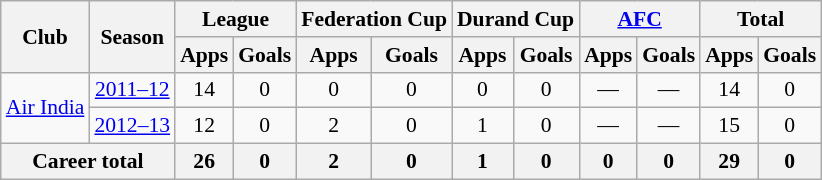<table class="wikitable" style="font-size:90%; text-align:center;">
<tr>
<th rowspan=2>Club</th>
<th rowspan=2>Season</th>
<th colspan=2>League</th>
<th colspan=2>Federation Cup</th>
<th colspan=2>Durand Cup</th>
<th colspan=2><a href='#'>AFC</a></th>
<th colspan=2>Total</th>
</tr>
<tr>
<th>Apps</th>
<th>Goals</th>
<th>Apps</th>
<th>Goals</th>
<th>Apps</th>
<th>Goals</th>
<th>Apps</th>
<th>Goals</th>
<th>Apps</th>
<th>Goals</th>
</tr>
<tr>
<td rowspan=2><a href='#'>Air India</a></td>
<td><a href='#'>2011–12</a></td>
<td>14</td>
<td>0</td>
<td>0</td>
<td>0</td>
<td>0</td>
<td>0</td>
<td>—</td>
<td>—</td>
<td>14</td>
<td>0</td>
</tr>
<tr>
<td><a href='#'>2012–13</a></td>
<td>12</td>
<td>0</td>
<td>2</td>
<td>0</td>
<td>1</td>
<td>0</td>
<td>—</td>
<td>—</td>
<td>15</td>
<td>0</td>
</tr>
<tr>
<th colspan=2>Career total</th>
<th>26</th>
<th>0</th>
<th>2</th>
<th>0</th>
<th>1</th>
<th>0</th>
<th>0</th>
<th>0</th>
<th>29</th>
<th>0</th>
</tr>
</table>
